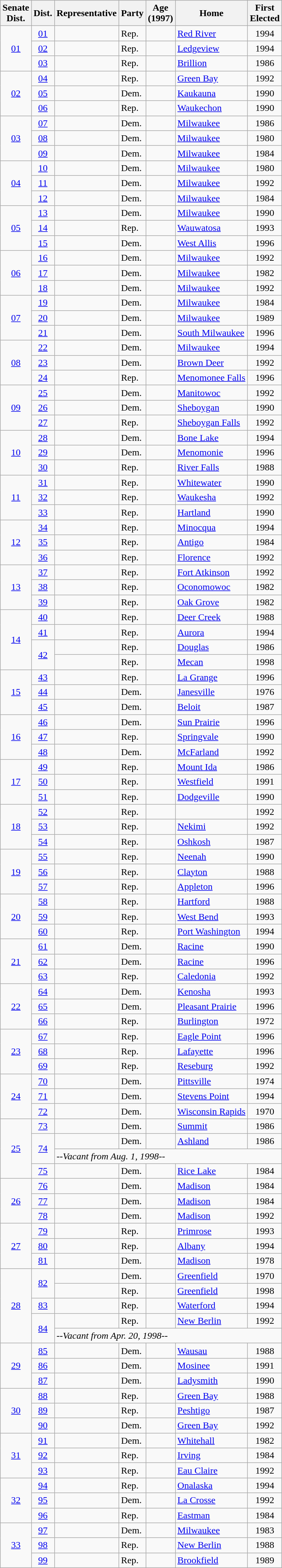<table class="wikitable sortable">
<tr>
<th>Senate<br>Dist.</th>
<th>Dist.</th>
<th>Representative</th>
<th>Party</th>
<th>Age<br>(1997)</th>
<th>Home</th>
<th>First<br>Elected</th>
</tr>
<tr>
<td align="center" rowspan="3"><a href='#'>01</a></td>
<td align="center"><a href='#'>01</a></td>
<td></td>
<td>Rep.</td>
<td align="center"></td>
<td><a href='#'>Red River</a></td>
<td align="center">1994</td>
</tr>
<tr>
<td align="center"><a href='#'>02</a></td>
<td></td>
<td>Rep.</td>
<td align="center"></td>
<td><a href='#'>Ledgeview</a></td>
<td align="center">1994</td>
</tr>
<tr>
<td align="center"><a href='#'>03</a></td>
<td></td>
<td>Rep.</td>
<td align="center"></td>
<td><a href='#'>Brillion</a></td>
<td align="center">1986</td>
</tr>
<tr>
<td align="center" rowspan="3"><a href='#'>02</a></td>
<td align="center"><a href='#'>04</a></td>
<td></td>
<td>Rep.</td>
<td align="center"></td>
<td><a href='#'>Green Bay</a></td>
<td align="center">1992</td>
</tr>
<tr>
<td align="center"><a href='#'>05</a></td>
<td></td>
<td>Dem.</td>
<td align="center"></td>
<td><a href='#'>Kaukauna</a></td>
<td align="center">1990</td>
</tr>
<tr>
<td align="center"><a href='#'>06</a></td>
<td></td>
<td>Rep.</td>
<td align="center"></td>
<td><a href='#'>Waukechon</a></td>
<td align="center">1990</td>
</tr>
<tr>
<td align="center" rowspan="3"><a href='#'>03</a></td>
<td align="center"><a href='#'>07</a></td>
<td></td>
<td>Dem.</td>
<td align="center"></td>
<td><a href='#'>Milwaukee</a></td>
<td align="center">1986</td>
</tr>
<tr>
<td align="center"><a href='#'>08</a></td>
<td></td>
<td>Dem.</td>
<td align="center"></td>
<td><a href='#'>Milwaukee</a></td>
<td align="center">1980</td>
</tr>
<tr>
<td align="center"><a href='#'>09</a></td>
<td></td>
<td>Dem.</td>
<td align="center"></td>
<td><a href='#'>Milwaukee</a></td>
<td align="center">1984</td>
</tr>
<tr>
<td align="center" rowspan="3"><a href='#'>04</a></td>
<td align="center"><a href='#'>10</a></td>
<td></td>
<td>Dem.</td>
<td align="center"></td>
<td><a href='#'>Milwaukee</a></td>
<td align="center">1980</td>
</tr>
<tr>
<td align="center"><a href='#'>11</a></td>
<td></td>
<td>Dem.</td>
<td align="center"></td>
<td><a href='#'>Milwaukee</a></td>
<td align="center">1992</td>
</tr>
<tr>
<td align="center"><a href='#'>12</a></td>
<td></td>
<td>Dem.</td>
<td align="center"></td>
<td><a href='#'>Milwaukee</a></td>
<td align="center">1984</td>
</tr>
<tr>
<td align="center" rowspan="3"><a href='#'>05</a></td>
<td align="center"><a href='#'>13</a></td>
<td></td>
<td>Dem.</td>
<td align="center"></td>
<td><a href='#'>Milwaukee</a></td>
<td align="center">1990</td>
</tr>
<tr>
<td align="center"><a href='#'>14</a></td>
<td></td>
<td>Rep.</td>
<td align="center"></td>
<td><a href='#'>Wauwatosa</a></td>
<td align="center">1993</td>
</tr>
<tr>
<td align="center"><a href='#'>15</a></td>
<td></td>
<td>Dem.</td>
<td align="center"></td>
<td><a href='#'>West Allis</a></td>
<td align="center">1996</td>
</tr>
<tr>
<td align="center" rowspan="3"><a href='#'>06</a></td>
<td align="center"><a href='#'>16</a></td>
<td></td>
<td>Dem.</td>
<td align="center"></td>
<td><a href='#'>Milwaukee</a></td>
<td align="center">1992</td>
</tr>
<tr>
<td align="center"><a href='#'>17</a></td>
<td></td>
<td>Dem.</td>
<td align="center"></td>
<td><a href='#'>Milwaukee</a></td>
<td align="center">1982</td>
</tr>
<tr>
<td align="center"><a href='#'>18</a></td>
<td></td>
<td>Dem.</td>
<td align="center"></td>
<td><a href='#'>Milwaukee</a></td>
<td align="center">1992</td>
</tr>
<tr>
<td align="center" rowspan="3"><a href='#'>07</a></td>
<td align="center"><a href='#'>19</a></td>
<td></td>
<td>Dem.</td>
<td align="center"></td>
<td><a href='#'>Milwaukee</a></td>
<td align="center">1984</td>
</tr>
<tr>
<td align="center"><a href='#'>20</a></td>
<td></td>
<td>Dem.</td>
<td align="center"></td>
<td><a href='#'>Milwaukee</a></td>
<td align="center">1989</td>
</tr>
<tr>
<td align="center"><a href='#'>21</a></td>
<td></td>
<td>Dem.</td>
<td align="center"></td>
<td><a href='#'>South Milwaukee</a></td>
<td align="center">1996</td>
</tr>
<tr>
<td align="center" rowspan="3"><a href='#'>08</a></td>
<td align="center"><a href='#'>22</a></td>
<td></td>
<td>Dem.</td>
<td align="center"></td>
<td><a href='#'>Milwaukee</a></td>
<td align="center">1994</td>
</tr>
<tr>
<td align="center"><a href='#'>23</a></td>
<td></td>
<td>Dem.</td>
<td align="center"></td>
<td><a href='#'>Brown Deer</a></td>
<td align="center">1992</td>
</tr>
<tr>
<td align="center"><a href='#'>24</a></td>
<td></td>
<td>Rep.</td>
<td align="center"></td>
<td><a href='#'>Menomonee Falls</a></td>
<td align="center">1996</td>
</tr>
<tr>
<td align="center" rowspan="3"><a href='#'>09</a></td>
<td align="center"><a href='#'>25</a></td>
<td></td>
<td>Dem.</td>
<td align="center"></td>
<td><a href='#'>Manitowoc</a></td>
<td align="center">1992</td>
</tr>
<tr>
<td align="center"><a href='#'>26</a></td>
<td></td>
<td>Dem.</td>
<td align="center"></td>
<td><a href='#'>Sheboygan</a></td>
<td align="center">1990</td>
</tr>
<tr>
<td align="center"><a href='#'>27</a></td>
<td></td>
<td>Rep.</td>
<td align="center"></td>
<td><a href='#'>Sheboygan Falls</a></td>
<td align="center">1992</td>
</tr>
<tr>
<td align="center" rowspan="3"><a href='#'>10</a></td>
<td align="center"><a href='#'>28</a></td>
<td></td>
<td>Dem.</td>
<td align="center"></td>
<td><a href='#'>Bone Lake</a></td>
<td align="center">1994</td>
</tr>
<tr>
<td align="center"><a href='#'>29</a></td>
<td></td>
<td>Dem.</td>
<td align="center"></td>
<td><a href='#'>Menomonie</a></td>
<td align="center">1996</td>
</tr>
<tr>
<td align="center"><a href='#'>30</a></td>
<td></td>
<td>Rep.</td>
<td align="center"></td>
<td><a href='#'>River Falls</a></td>
<td align="center">1988</td>
</tr>
<tr>
<td align="center" rowspan="3"><a href='#'>11</a></td>
<td align="center"><a href='#'>31</a></td>
<td></td>
<td>Rep.</td>
<td align="center"></td>
<td><a href='#'>Whitewater</a></td>
<td align="center">1990</td>
</tr>
<tr>
<td align="center"><a href='#'>32</a></td>
<td></td>
<td>Rep.</td>
<td align="center"></td>
<td><a href='#'>Waukesha</a></td>
<td align="center">1992</td>
</tr>
<tr>
<td align="center"><a href='#'>33</a></td>
<td></td>
<td>Rep.</td>
<td align="center"></td>
<td><a href='#'>Hartland</a></td>
<td align="center">1990</td>
</tr>
<tr>
<td align="center" rowspan="3"><a href='#'>12</a></td>
<td align="center"><a href='#'>34</a></td>
<td></td>
<td>Rep.</td>
<td align="center"></td>
<td><a href='#'>Minocqua</a></td>
<td align="center">1994</td>
</tr>
<tr>
<td align="center"><a href='#'>35</a></td>
<td></td>
<td>Rep.</td>
<td align="center"></td>
<td><a href='#'>Antigo</a></td>
<td align="center">1984</td>
</tr>
<tr>
<td align="center"><a href='#'>36</a></td>
<td></td>
<td>Rep.</td>
<td align="center"></td>
<td><a href='#'>Florence</a></td>
<td align="center">1992</td>
</tr>
<tr>
<td align="center" rowspan="3"><a href='#'>13</a></td>
<td align="center"><a href='#'>37</a></td>
<td></td>
<td>Rep.</td>
<td align="center"></td>
<td><a href='#'>Fort Atkinson</a></td>
<td align="center">1992</td>
</tr>
<tr>
<td align="center"><a href='#'>38</a></td>
<td></td>
<td>Rep.</td>
<td align="center"></td>
<td><a href='#'>Oconomowoc</a></td>
<td align="center">1982</td>
</tr>
<tr>
<td align="center"><a href='#'>39</a></td>
<td></td>
<td>Rep.</td>
<td align="center"></td>
<td><a href='#'>Oak Grove</a></td>
<td align="center">1982</td>
</tr>
<tr>
<td align="center" rowspan="4"><a href='#'>14</a></td>
<td align="center"><a href='#'>40</a></td>
<td></td>
<td>Rep.</td>
<td align="center"></td>
<td><a href='#'>Deer Creek</a></td>
<td align="center">1988</td>
</tr>
<tr>
<td align="center"><a href='#'>41</a></td>
<td></td>
<td>Rep.</td>
<td align="center"></td>
<td><a href='#'>Aurora</a></td>
<td align="center">1994</td>
</tr>
<tr>
<td rowspan="2" align="center"><a href='#'>42</a></td>
<td> </td>
<td>Rep.</td>
<td align="center"></td>
<td><a href='#'>Douglas</a></td>
<td align="center">1986</td>
</tr>
<tr>
<td> </td>
<td>Rep.</td>
<td align="center"></td>
<td><a href='#'>Mecan</a></td>
<td align="center">1998</td>
</tr>
<tr>
<td align="center" rowspan="3"><a href='#'>15</a></td>
<td align="center"><a href='#'>43</a></td>
<td></td>
<td>Rep.</td>
<td align="center"></td>
<td><a href='#'>La Grange</a></td>
<td align="center">1996</td>
</tr>
<tr>
<td align="center"><a href='#'>44</a></td>
<td></td>
<td>Dem.</td>
<td align="center"></td>
<td><a href='#'>Janesville</a></td>
<td align="center">1976</td>
</tr>
<tr>
<td align="center"><a href='#'>45</a></td>
<td></td>
<td>Dem.</td>
<td align="center"></td>
<td><a href='#'>Beloit</a></td>
<td align="center">1987</td>
</tr>
<tr>
<td align="center" rowspan="3"><a href='#'>16</a></td>
<td align="center"><a href='#'>46</a></td>
<td></td>
<td>Dem.</td>
<td align="center"></td>
<td><a href='#'>Sun Prairie</a></td>
<td align="center">1996</td>
</tr>
<tr>
<td align="center"><a href='#'>47</a></td>
<td></td>
<td>Rep.</td>
<td align="center"></td>
<td><a href='#'>Springvale</a></td>
<td align="center">1990</td>
</tr>
<tr>
<td align="center"><a href='#'>48</a></td>
<td></td>
<td>Dem.</td>
<td align="center"></td>
<td><a href='#'>McFarland</a></td>
<td align="center">1992</td>
</tr>
<tr>
<td align="center" rowspan="3"><a href='#'>17</a></td>
<td align="center"><a href='#'>49</a></td>
<td></td>
<td>Rep.</td>
<td align="center"></td>
<td><a href='#'>Mount Ida</a></td>
<td align="center">1986</td>
</tr>
<tr>
<td align="center"><a href='#'>50</a></td>
<td></td>
<td>Rep.</td>
<td align="center"></td>
<td><a href='#'>Westfield</a></td>
<td align="center">1991</td>
</tr>
<tr>
<td align="center"><a href='#'>51</a></td>
<td></td>
<td>Rep.</td>
<td align="center"></td>
<td><a href='#'>Dodgeville</a></td>
<td align="center">1990</td>
</tr>
<tr>
<td align="center" rowspan="3"><a href='#'>18</a></td>
<td align="center"><a href='#'>52</a></td>
<td></td>
<td>Rep.</td>
<td align="center"></td>
<td></td>
<td align="center">1992</td>
</tr>
<tr>
<td align="center"><a href='#'>53</a></td>
<td></td>
<td>Rep.</td>
<td align="center"></td>
<td><a href='#'>Nekimi</a></td>
<td align="center">1992</td>
</tr>
<tr>
<td align="center"><a href='#'>54</a></td>
<td></td>
<td>Rep.</td>
<td align="center"></td>
<td><a href='#'>Oshkosh</a></td>
<td align="center">1987</td>
</tr>
<tr>
<td align="center" rowspan="3"><a href='#'>19</a></td>
<td align="center"><a href='#'>55</a></td>
<td></td>
<td>Rep.</td>
<td align="center"></td>
<td><a href='#'>Neenah</a></td>
<td align="center">1990</td>
</tr>
<tr>
<td align="center"><a href='#'>56</a></td>
<td></td>
<td>Rep.</td>
<td align="center"></td>
<td><a href='#'>Clayton</a></td>
<td align="center">1988</td>
</tr>
<tr>
<td align="center"><a href='#'>57</a></td>
<td></td>
<td>Rep.</td>
<td align="center"></td>
<td><a href='#'>Appleton</a></td>
<td align="center">1996</td>
</tr>
<tr>
<td align="center" rowspan="3"><a href='#'>20</a></td>
<td align="center"><a href='#'>58</a></td>
<td></td>
<td>Rep.</td>
<td align="center"></td>
<td><a href='#'>Hartford</a></td>
<td align="center">1988</td>
</tr>
<tr>
<td align="center"><a href='#'>59</a></td>
<td></td>
<td>Rep.</td>
<td align="center"></td>
<td><a href='#'>West Bend</a></td>
<td align="center">1993</td>
</tr>
<tr>
<td align="center"><a href='#'>60</a></td>
<td></td>
<td>Rep.</td>
<td align="center"></td>
<td><a href='#'>Port Washington</a></td>
<td align="center">1994</td>
</tr>
<tr>
<td align="center" rowspan="3"><a href='#'>21</a></td>
<td align="center"><a href='#'>61</a></td>
<td></td>
<td>Dem.</td>
<td align="center"></td>
<td><a href='#'>Racine</a></td>
<td align="center">1990</td>
</tr>
<tr>
<td align="center"><a href='#'>62</a></td>
<td></td>
<td>Dem.</td>
<td align="center"></td>
<td><a href='#'>Racine</a></td>
<td align="center">1996</td>
</tr>
<tr>
<td align="center"><a href='#'>63</a></td>
<td></td>
<td>Rep.</td>
<td align="center"></td>
<td><a href='#'>Caledonia</a></td>
<td align="center">1992</td>
</tr>
<tr>
<td align="center" rowspan="3"><a href='#'>22</a></td>
<td align="center"><a href='#'>64</a></td>
<td></td>
<td>Dem.</td>
<td align="center"></td>
<td><a href='#'>Kenosha</a></td>
<td align="center">1993</td>
</tr>
<tr>
<td align="center"><a href='#'>65</a></td>
<td></td>
<td>Dem.</td>
<td align="center"></td>
<td><a href='#'>Pleasant Prairie</a></td>
<td align="center">1996</td>
</tr>
<tr>
<td align="center"><a href='#'>66</a></td>
<td></td>
<td>Rep.</td>
<td align="center"></td>
<td><a href='#'>Burlington</a></td>
<td align="center">1972</td>
</tr>
<tr>
<td align="center" rowspan="3"><a href='#'>23</a></td>
<td align="center"><a href='#'>67</a></td>
<td></td>
<td>Rep.</td>
<td align="center"></td>
<td><a href='#'>Eagle Point</a></td>
<td align="center">1996</td>
</tr>
<tr>
<td align="center"><a href='#'>68</a></td>
<td></td>
<td>Rep.</td>
<td align="center"></td>
<td><a href='#'>Lafayette</a></td>
<td align="center">1996</td>
</tr>
<tr>
<td align="center"><a href='#'>69</a></td>
<td></td>
<td>Rep.</td>
<td align="center"></td>
<td><a href='#'>Reseburg</a></td>
<td align="center">1992</td>
</tr>
<tr>
<td align="center" rowspan="3"><a href='#'>24</a></td>
<td align="center"><a href='#'>70</a></td>
<td></td>
<td>Dem.</td>
<td align="center"></td>
<td><a href='#'>Pittsville</a></td>
<td align="center">1974</td>
</tr>
<tr>
<td align="center"><a href='#'>71</a></td>
<td></td>
<td>Dem.</td>
<td align="center"></td>
<td><a href='#'>Stevens Point</a></td>
<td align="center">1994</td>
</tr>
<tr>
<td align="center"><a href='#'>72</a></td>
<td></td>
<td>Dem.</td>
<td align="center"></td>
<td><a href='#'>Wisconsin Rapids</a></td>
<td align="center">1970</td>
</tr>
<tr>
<td align="center" rowspan="4"><a href='#'>25</a></td>
<td align="center"><a href='#'>73</a></td>
<td></td>
<td>Dem.</td>
<td align="center"></td>
<td><a href='#'>Summit</a></td>
<td align="center">1986</td>
</tr>
<tr>
<td rowspan="2" align="center"><a href='#'>74</a></td>
<td> </td>
<td>Dem.</td>
<td align="center"></td>
<td><a href='#'>Ashland</a></td>
<td align="center">1986</td>
</tr>
<tr>
<td colspan="5"><em>--Vacant from Aug. 1, 1998--</em></td>
</tr>
<tr>
<td align="center"><a href='#'>75</a></td>
<td></td>
<td>Dem.</td>
<td align="center"></td>
<td><a href='#'>Rice Lake</a></td>
<td align="center">1984</td>
</tr>
<tr>
<td align="center" rowspan="3"><a href='#'>26</a></td>
<td align="center"><a href='#'>76</a></td>
<td></td>
<td>Dem.</td>
<td align="center"></td>
<td><a href='#'>Madison</a></td>
<td align="center">1984</td>
</tr>
<tr>
<td align="center"><a href='#'>77</a></td>
<td></td>
<td>Dem.</td>
<td align="center"></td>
<td><a href='#'>Madison</a></td>
<td align="center">1984</td>
</tr>
<tr>
<td align="center"><a href='#'>78</a></td>
<td></td>
<td>Dem.</td>
<td align="center"></td>
<td><a href='#'>Madison</a></td>
<td align="center">1992</td>
</tr>
<tr>
<td align="center" rowspan="3"><a href='#'>27</a></td>
<td align="center"><a href='#'>79</a></td>
<td></td>
<td>Rep.</td>
<td align="center"></td>
<td><a href='#'>Primrose</a></td>
<td align="center">1993</td>
</tr>
<tr>
<td align="center"><a href='#'>80</a></td>
<td></td>
<td>Rep.</td>
<td align="center"></td>
<td><a href='#'>Albany</a></td>
<td align="center">1994</td>
</tr>
<tr>
<td align="center"><a href='#'>81</a></td>
<td></td>
<td>Dem.</td>
<td align="center"></td>
<td><a href='#'>Madison</a></td>
<td align="center">1978</td>
</tr>
<tr>
<td align="center" rowspan="5"><a href='#'>28</a></td>
<td rowspan="2" align="center"><a href='#'>82</a></td>
<td> </td>
<td>Dem.</td>
<td align="center"></td>
<td><a href='#'>Greenfield</a></td>
<td align="center">1970</td>
</tr>
<tr>
<td> </td>
<td>Rep.</td>
<td align="center"></td>
<td><a href='#'>Greenfield</a></td>
<td align="center">1998</td>
</tr>
<tr>
<td align="center"><a href='#'>83</a></td>
<td></td>
<td>Rep.</td>
<td align="center"></td>
<td><a href='#'>Waterford</a></td>
<td align="center">1994</td>
</tr>
<tr>
<td rowspan="2" align="center"><a href='#'>84</a></td>
<td> </td>
<td>Rep.</td>
<td align="center"></td>
<td><a href='#'>New Berlin</a></td>
<td align="center">1992</td>
</tr>
<tr>
<td colspan="5"><em>--Vacant from Apr. 20, 1998--</em></td>
</tr>
<tr>
<td align="center" rowspan="3"><a href='#'>29</a></td>
<td align="center"><a href='#'>85</a></td>
<td></td>
<td>Dem.</td>
<td align="center"></td>
<td><a href='#'>Wausau</a></td>
<td align="center">1988</td>
</tr>
<tr>
<td align="center"><a href='#'>86</a></td>
<td></td>
<td>Dem.</td>
<td align="center"></td>
<td><a href='#'>Mosinee</a></td>
<td align="center">1991</td>
</tr>
<tr>
<td align="center"><a href='#'>87</a></td>
<td></td>
<td>Dem.</td>
<td align="center"></td>
<td><a href='#'>Ladysmith</a></td>
<td align="center">1990</td>
</tr>
<tr>
<td align="center" rowspan="3"><a href='#'>30</a></td>
<td align="center"><a href='#'>88</a></td>
<td></td>
<td>Rep.</td>
<td align="center"></td>
<td><a href='#'>Green Bay</a></td>
<td align="center">1988</td>
</tr>
<tr>
<td align="center"><a href='#'>89</a></td>
<td></td>
<td>Rep.</td>
<td align="center"></td>
<td><a href='#'>Peshtigo</a></td>
<td align="center">1987</td>
</tr>
<tr>
<td align="center"><a href='#'>90</a></td>
<td></td>
<td>Dem.</td>
<td align="center"></td>
<td><a href='#'>Green Bay</a></td>
<td align="center">1992</td>
</tr>
<tr>
<td align="center" rowspan="3"><a href='#'>31</a></td>
<td align="center"><a href='#'>91</a></td>
<td></td>
<td>Dem.</td>
<td align="center"></td>
<td><a href='#'>Whitehall</a></td>
<td align="center">1982</td>
</tr>
<tr>
<td align="center"><a href='#'>92</a></td>
<td></td>
<td>Rep.</td>
<td align="center"></td>
<td><a href='#'>Irving</a></td>
<td align="center">1984</td>
</tr>
<tr>
<td align="center"><a href='#'>93</a></td>
<td></td>
<td>Rep.</td>
<td align="center"></td>
<td><a href='#'>Eau Claire</a></td>
<td align="center">1992</td>
</tr>
<tr>
<td align="center" rowspan="3"><a href='#'>32</a></td>
<td align="center"><a href='#'>94</a></td>
<td></td>
<td>Rep.</td>
<td align="center"></td>
<td><a href='#'>Onalaska</a></td>
<td align="center">1994</td>
</tr>
<tr>
<td align="center"><a href='#'>95</a></td>
<td></td>
<td>Dem.</td>
<td align="center"></td>
<td><a href='#'>La Crosse</a></td>
<td align="center">1992</td>
</tr>
<tr>
<td align="center"><a href='#'>96</a></td>
<td></td>
<td>Rep.</td>
<td align="center"></td>
<td><a href='#'>Eastman</a></td>
<td align="center">1984</td>
</tr>
<tr>
<td align="center" rowspan="3"><a href='#'>33</a></td>
<td align="center"><a href='#'>97</a></td>
<td></td>
<td>Dem.</td>
<td align="center"></td>
<td><a href='#'>Milwaukee</a></td>
<td align="center">1983</td>
</tr>
<tr>
<td align="center"><a href='#'>98</a></td>
<td></td>
<td>Rep.</td>
<td align="center"></td>
<td><a href='#'>New Berlin</a></td>
<td align="center">1988</td>
</tr>
<tr>
<td align="center"><a href='#'>99</a></td>
<td></td>
<td>Rep.</td>
<td align="center"></td>
<td><a href='#'>Brookfield</a></td>
<td align="center">1989</td>
</tr>
</table>
